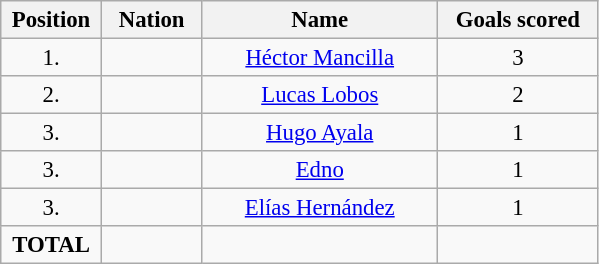<table class="wikitable" style="font-size: 95%; text-align: center;">
<tr>
<th width=60>Position</th>
<th width=60>Nation</th>
<th width=150>Name</th>
<th width=100>Goals scored</th>
</tr>
<tr>
<td>1.</td>
<td></td>
<td><a href='#'>Héctor Mancilla</a></td>
<td>3</td>
</tr>
<tr>
<td>2.</td>
<td></td>
<td><a href='#'>Lucas Lobos</a></td>
<td>2</td>
</tr>
<tr>
<td>3.</td>
<td></td>
<td><a href='#'>Hugo Ayala</a></td>
<td>1</td>
</tr>
<tr>
<td>3.</td>
<td></td>
<td><a href='#'>Edno</a></td>
<td>1</td>
</tr>
<tr>
<td>3.</td>
<td></td>
<td><a href='#'>Elías Hernández</a></td>
<td>1</td>
</tr>
<tr>
<td><strong>TOTAL</strong></td>
<td></td>
<td></td>
<td></td>
</tr>
</table>
